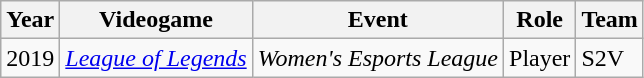<table class="wikitable">
<tr>
<th>Year</th>
<th>Videogame</th>
<th>Event</th>
<th>Role</th>
<th>Team</th>
</tr>
<tr>
<td>2019</td>
<td><em><a href='#'>League of Legends</a></em></td>
<td><em>Women's Esports League</em></td>
<td>Player</td>
<td>S2V</td>
</tr>
</table>
